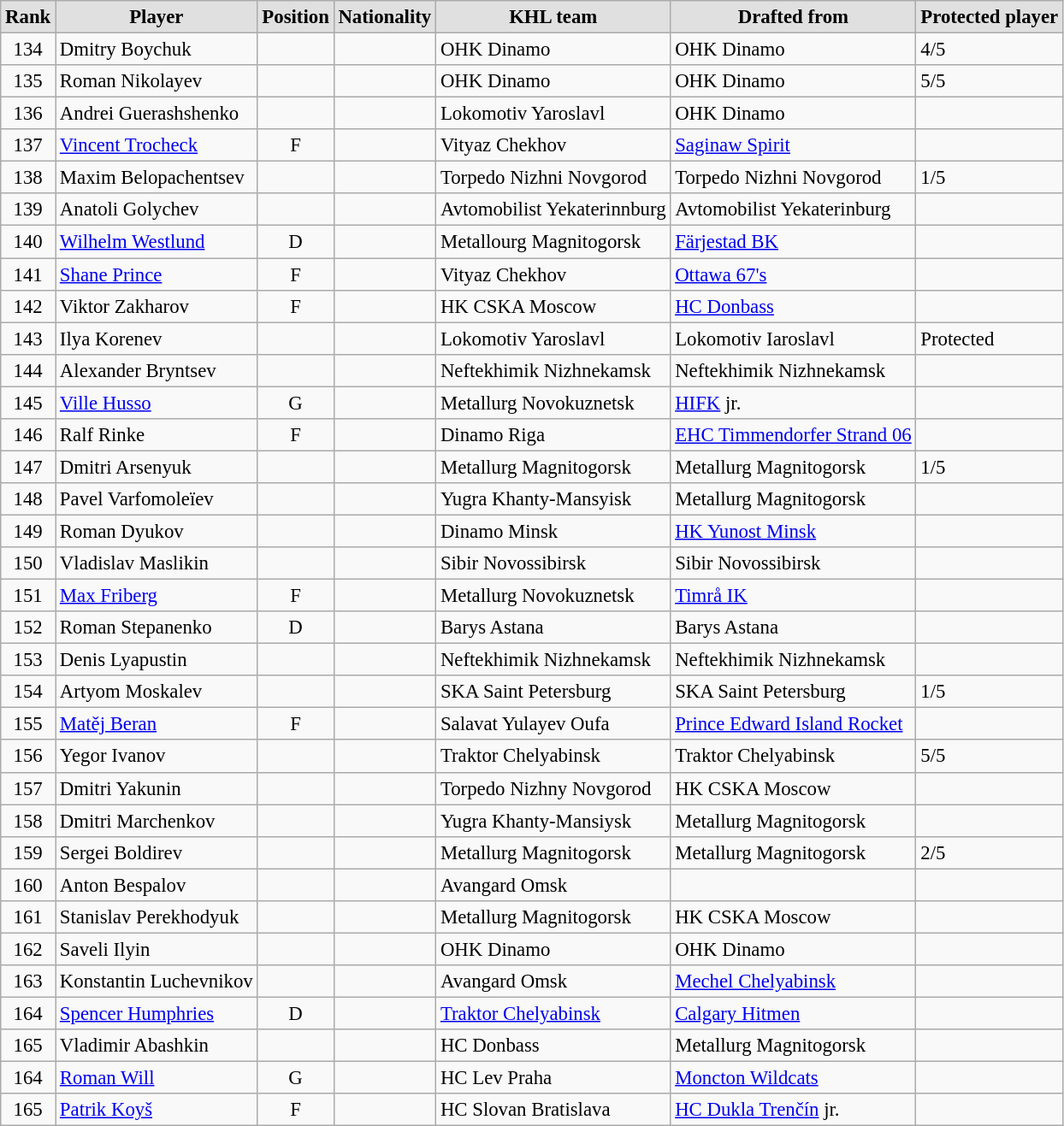<table style="font-size: 95%; text-align: left;" class="wikitable alternance">
<tr>
<th scope="col" style="background: #e0e0e0;">Rank</th>
<th scope="col" style="background: #e0e0e0;">Player</th>
<th scope="col" style="background: #e0e0e0;">Position</th>
<th scope="col" style="background: #e0e0e0;">Nationality</th>
<th scope="col" style="background: #e0e0e0;">KHL team</th>
<th scope="col" style="background: #e0e0e0;">Drafted from</th>
<th scope="col" style="background: #e0e0e0;">Protected player</th>
</tr>
<tr>
<td align="center">134</td>
<td>Dmitry Boychuk</td>
<td align="center"></td>
<td></td>
<td>OHK Dinamo</td>
<td>OHK Dinamo</td>
<td>4/5</td>
</tr>
<tr>
<td align="center">135</td>
<td>Roman Nikolayev</td>
<td align="center"></td>
<td></td>
<td>OHK Dinamo</td>
<td>OHK Dinamo</td>
<td>5/5</td>
</tr>
<tr>
<td align="center">136</td>
<td>Andrei Guerashshenko</td>
<td align="center"></td>
<td></td>
<td>Lokomotiv Yaroslavl</td>
<td>OHK Dinamo</td>
<td></td>
</tr>
<tr>
<td align="center">137</td>
<td><a href='#'>Vincent Trocheck</a></td>
<td align="center">F</td>
<td></td>
<td>Vityaz Chekhov</td>
<td><a href='#'>Saginaw Spirit</a></td>
<td></td>
</tr>
<tr>
<td align="center">138</td>
<td>Maxim Belopachentsev</td>
<td align="center"></td>
<td></td>
<td>Torpedo Nizhni Novgorod</td>
<td>Torpedo Nizhni Novgorod</td>
<td>1/5</td>
</tr>
<tr>
<td align="center">139</td>
<td>Anatoli Golychev</td>
<td align="center"></td>
<td></td>
<td>Avtomobilist Yekaterinnburg</td>
<td>Avtomobilist Yekaterinburg</td>
<td></td>
</tr>
<tr>
<td align="center">140</td>
<td><a href='#'>Wilhelm Westlund</a></td>
<td align="center">D</td>
<td></td>
<td>Metallourg Magnitogorsk</td>
<td><a href='#'>Färjestad BK</a></td>
<td></td>
</tr>
<tr>
<td align="center">141</td>
<td><a href='#'>Shane Prince</a></td>
<td align="center">F</td>
<td></td>
<td>Vityaz Chekhov</td>
<td><a href='#'>Ottawa 67's</a></td>
<td></td>
</tr>
<tr>
<td align="center">142</td>
<td>Viktor Zakharov</td>
<td align="center">F</td>
<td></td>
<td>HK CSKA Moscow</td>
<td><a href='#'>HC Donbass</a></td>
<td></td>
</tr>
<tr>
<td align="center">143</td>
<td>Ilya Korenev</td>
<td align="center"></td>
<td></td>
<td>Lokomotiv Yaroslavl</td>
<td>Lokomotiv Iaroslavl</td>
<td>Protected</td>
</tr>
<tr>
<td align="center">144</td>
<td>Alexander Bryntsev</td>
<td align="center"></td>
<td></td>
<td>Neftekhimik Nizhnekamsk</td>
<td>Neftekhimik Nizhnekamsk</td>
<td></td>
</tr>
<tr>
<td align="center">145</td>
<td><a href='#'>Ville Husso</a></td>
<td align="center">G</td>
<td></td>
<td>Metallurg Novokuznetsk</td>
<td><a href='#'>HIFK</a> jr.</td>
<td></td>
</tr>
<tr>
<td align="center">146</td>
<td>Ralf Rinke</td>
<td align="center">F</td>
<td> </td>
<td>Dinamo Riga</td>
<td><a href='#'>EHC Timmendorfer Strand 06</a></td>
<td></td>
</tr>
<tr>
<td align="center">147</td>
<td>Dmitri Arsenyuk</td>
<td align="center"></td>
<td></td>
<td>Metallurg Magnitogorsk</td>
<td>Metallurg Magnitogorsk</td>
<td>1/5</td>
</tr>
<tr>
<td align="center">148</td>
<td>Pavel Varfomoleïev</td>
<td align="center"></td>
<td></td>
<td>Yugra Khanty-Mansyisk</td>
<td>Metallurg Magnitogorsk</td>
<td></td>
</tr>
<tr>
<td align="center">149</td>
<td>Roman Dyukov</td>
<td align="center"></td>
<td></td>
<td>Dinamo Minsk</td>
<td><a href='#'>HK Yunost Minsk</a></td>
<td></td>
</tr>
<tr>
<td align="center">150</td>
<td>Vladislav Maslikin</td>
<td align="center"></td>
<td></td>
<td>Sibir Novossibirsk</td>
<td>Sibir Novossibirsk</td>
<td></td>
</tr>
<tr>
<td align="center">151</td>
<td><a href='#'>Max Friberg</a></td>
<td align="center">F</td>
<td></td>
<td>Metallurg Novokuznetsk</td>
<td><a href='#'>Timrå IK</a></td>
<td></td>
</tr>
<tr>
<td align="center">152</td>
<td>Roman Stepanenko</td>
<td align="center">D</td>
<td></td>
<td>Barys Astana</td>
<td>Barys Astana</td>
<td></td>
</tr>
<tr>
<td align="center">153</td>
<td>Denis Lyapustin</td>
<td align="center"></td>
<td></td>
<td>Neftekhimik Nizhnekamsk</td>
<td>Neftekhimik Nizhnekamsk</td>
<td></td>
</tr>
<tr>
<td align="center">154</td>
<td>Artyom Moskalev</td>
<td align="center"></td>
<td></td>
<td>SKA Saint Petersburg</td>
<td>SKA Saint Petersburg</td>
<td>1/5</td>
</tr>
<tr>
<td align="center">155</td>
<td><a href='#'>Matěj Beran</a></td>
<td align="center">F</td>
<td></td>
<td>Salavat Yulayev Oufa</td>
<td><a href='#'>Prince Edward Island Rocket</a></td>
<td></td>
</tr>
<tr>
<td align="center">156</td>
<td>Yegor Ivanov</td>
<td align="center"></td>
<td></td>
<td>Traktor Chelyabinsk</td>
<td>Traktor Chelyabinsk</td>
<td>5/5</td>
</tr>
<tr>
<td align="center">157</td>
<td>Dmitri Yakunin</td>
<td align="center"></td>
<td></td>
<td>Torpedo Nizhny Novgorod</td>
<td>HK CSKA Moscow</td>
<td></td>
</tr>
<tr>
<td align="center">158</td>
<td>Dmitri Marchenkov</td>
<td align="center"></td>
<td></td>
<td>Yugra Khanty-Mansiysk</td>
<td>Metallurg Magnitogorsk</td>
<td></td>
</tr>
<tr>
<td align="center">159</td>
<td>Sergei Boldirev</td>
<td align="center"></td>
<td></td>
<td>Metallurg Magnitogorsk</td>
<td>Metallurg Magnitogorsk</td>
<td>2/5</td>
</tr>
<tr>
<td align="center">160</td>
<td>Anton Bespalov</td>
<td align="center"></td>
<td></td>
<td>Avangard Omsk</td>
<td></td>
<td></td>
</tr>
<tr>
<td align="center">161</td>
<td>Stanislav Perekhodyuk</td>
<td align="center"></td>
<td></td>
<td>Metallurg Magnitogorsk</td>
<td>HK CSKA Moscow</td>
<td></td>
</tr>
<tr>
<td align="center">162</td>
<td>Saveli Ilyin</td>
<td align="center"></td>
<td></td>
<td>OHK Dinamo</td>
<td>OHK Dinamo</td>
<td></td>
</tr>
<tr>
<td align="center">163</td>
<td>Konstantin Luchevnikov</td>
<td align="center"></td>
<td></td>
<td>Avangard Omsk</td>
<td><a href='#'>Mechel Chelyabinsk</a></td>
<td></td>
</tr>
<tr>
<td align="center">164</td>
<td><a href='#'>Spencer Humphries</a></td>
<td align="center">D</td>
<td></td>
<td><a href='#'>Traktor Chelyabinsk</a></td>
<td><a href='#'>Calgary Hitmen</a></td>
<td></td>
</tr>
<tr>
<td align="center">165</td>
<td>Vladimir Abashkin</td>
<td align="center"></td>
<td></td>
<td>HC Donbass</td>
<td>Metallurg Magnitogorsk</td>
<td></td>
</tr>
<tr>
<td align="center">164</td>
<td><a href='#'>Roman Will</a></td>
<td align="center">G</td>
<td></td>
<td>HC Lev Praha</td>
<td><a href='#'>Moncton Wildcats</a></td>
<td></td>
</tr>
<tr>
<td align="center">165</td>
<td><a href='#'>Patrik Koyš</a></td>
<td align="center">F</td>
<td></td>
<td>HC Slovan Bratislava</td>
<td><a href='#'>HC Dukla Trenčín</a> jr.</td>
<td></td>
</tr>
</table>
